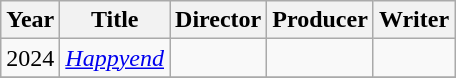<table class="wikitable">
<tr>
<th>Year</th>
<th>Title</th>
<th>Director</th>
<th>Producer</th>
<th>Writer</th>
</tr>
<tr>
<td>2024</td>
<td><em><a href='#'>Happyend</a></em></td>
<td></td>
<td></td>
<td></td>
</tr>
<tr>
</tr>
</table>
